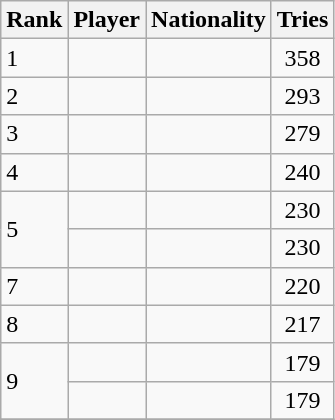<table class="wikitable sortable">
<tr>
<th>Rank</th>
<th>Player</th>
<th>Nationality</th>
<th>Tries</th>
</tr>
<tr>
<td>1</td>
<td></td>
<td></td>
<td align=center>358</td>
</tr>
<tr>
<td>2</td>
<td><strong></strong></td>
<td></td>
<td align=center>293</td>
</tr>
<tr>
<td>3</td>
<td></td>
<td></td>
<td align=center>279</td>
</tr>
<tr>
<td>4</td>
<td><strong></strong></td>
<td></td>
<td align=center>240</td>
</tr>
<tr>
<td rowspan=2>5</td>
<td></td>
<td></td>
<td align=center>230</td>
</tr>
<tr>
<td></td>
<td></td>
<td align=center>230</td>
</tr>
<tr>
<td>7</td>
<td></td>
<td></td>
<td align=center>220</td>
</tr>
<tr>
<td>8</td>
<td></td>
<td></td>
<td align=center>217</td>
</tr>
<tr>
<td rowspan=2>9</td>
<td></td>
<td></td>
<td align=center>179</td>
</tr>
<tr>
<td></td>
<td></td>
<td align=center>179</td>
</tr>
<tr>
</tr>
</table>
